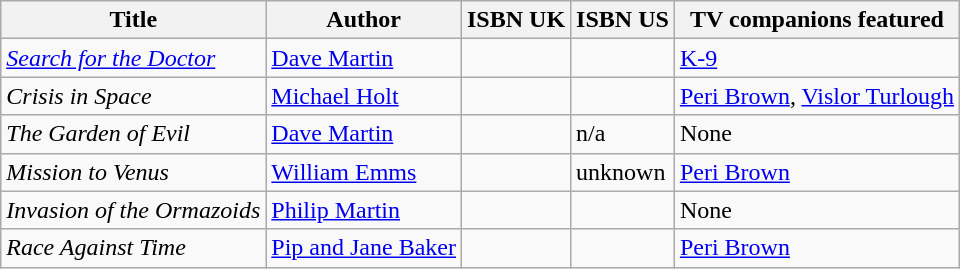<table class="wikitable">
<tr>
<th>Title</th>
<th>Author</th>
<th>ISBN UK</th>
<th>ISBN US</th>
<th>TV companions featured</th>
</tr>
<tr>
<td><em><a href='#'>Search for the Doctor</a></em></td>
<td><a href='#'>Dave Martin</a></td>
<td></td>
<td></td>
<td><a href='#'>K-9</a></td>
</tr>
<tr>
<td><em>Crisis in Space</em></td>
<td><a href='#'>Michael Holt</a></td>
<td></td>
<td></td>
<td><a href='#'>Peri Brown</a>, <a href='#'>Vislor Turlough</a></td>
</tr>
<tr>
<td><em>The Garden of Evil</em></td>
<td><a href='#'>Dave Martin</a></td>
<td></td>
<td>n/a</td>
<td>None</td>
</tr>
<tr>
<td><em>Mission to Venus</em></td>
<td><a href='#'>William Emms</a></td>
<td></td>
<td>unknown</td>
<td><a href='#'>Peri Brown</a></td>
</tr>
<tr>
<td><em>Invasion of the Ormazoids</em></td>
<td><a href='#'>Philip Martin</a></td>
<td></td>
<td></td>
<td>None</td>
</tr>
<tr>
<td><em>Race Against Time</em></td>
<td><a href='#'>Pip and Jane Baker</a></td>
<td></td>
<td></td>
<td><a href='#'>Peri Brown</a></td>
</tr>
</table>
